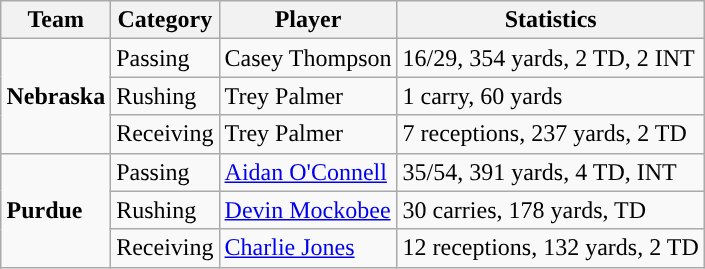<table class="wikitable" style="float: right;">
<tr>
<th>Team</th>
<th>Category</th>
<th>Player</th>
<th>Statistics</th>
</tr>
<tr>
<td rowspan=3><strong>Nebraska</strong></td>
<td>Passing</td>
<td>Casey Thompson</td>
<td>16/29, 354 yards, 2 TD, 2 INT</td>
</tr>
<tr>
<td>Rushing</td>
<td>Trey Palmer</td>
<td>1 carry, 60 yards</td>
</tr>
<tr>
<td>Receiving</td>
<td>Trey Palmer</td>
<td>7 receptions, 237 yards, 2 TD</td>
</tr>
<tr>
<td rowspan=3><strong>Purdue</strong></td>
<td>Passing</td>
<td><a href='#'>Aidan O'Connell</a></td>
<td>35/54, 391 yards, 4 TD, INT</td>
</tr>
<tr>
<td>Rushing</td>
<td><a href='#'>Devin Mockobee</a></td>
<td>30 carries, 178 yards, TD</td>
</tr>
<tr>
<td>Receiving</td>
<td><a href='#'>Charlie Jones</a></td>
<td>12 receptions, 132 yards, 2 TD</td>
</tr>
</table>
